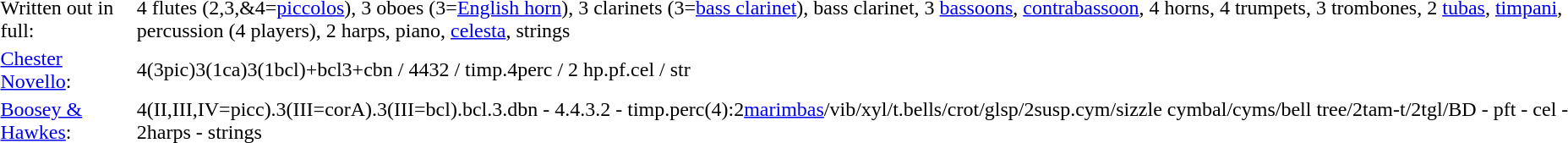<table class = "table">
<tr>
<td>Written out in full:</td>
<td>4 flutes (2,3,&4=<a href='#'>piccolos</a>), 3 oboes (3=<a href='#'>English horn</a>), 3 clarinets (3=<a href='#'>bass clarinet</a>), bass clarinet, 3 <a href='#'>bassoons</a>, <a href='#'>contrabassoon</a>, 4 horns, 4 trumpets, 3 trombones, 2 <a href='#'>tubas</a>, <a href='#'>timpani</a>, percussion (4 players), 2 harps, piano, <a href='#'>celesta</a>, strings</td>
</tr>
<tr>
<td><a href='#'>Chester Novello</a>:</td>
<td>4(3pic)3(1ca)3(1bcl)+bcl3+cbn / 4432 / timp.4perc / 2 hp.pf.cel / str</td>
</tr>
<tr>
<td><a href='#'>Boosey & Hawkes</a>:</td>
<td>4(II,III,IV=picc).3(III=corA).3(III=bcl).bcl.3.dbn - 4.4.3.2 - timp.perc(4):2<a href='#'>marimbas</a>/vib/xyl/t.bells/crot/glsp/2susp.cym/sizzle cymbal/cyms/bell tree/2tam-t/2tgl/BD - pft - cel - 2harps - strings</td>
</tr>
</table>
